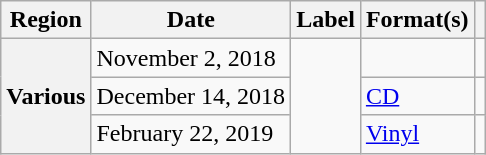<table class="wikitable plainrowheaders">
<tr>
<th scope="col">Region</th>
<th scope="col">Date</th>
<th scope="col">Label</th>
<th scope="col">Format(s)</th>
<th scope="col"></th>
</tr>
<tr>
<th scope="row" rowspan="3">Various</th>
<td>November 2, 2018</td>
<td rowspan="3"></td>
<td></td>
<td></td>
</tr>
<tr>
<td>December 14, 2018</td>
<td><a href='#'>CD</a></td>
<td></td>
</tr>
<tr>
<td>February 22, 2019</td>
<td><a href='#'>Vinyl</a></td>
<td></td>
</tr>
</table>
